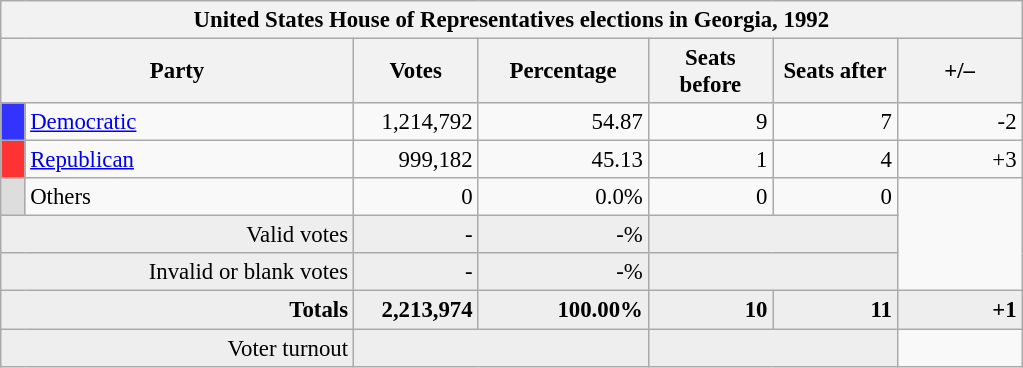<table class="wikitable" style="font-size: 95%;">
<tr>
<th colspan="7">United States House of Representatives elections in Georgia, 1992</th>
</tr>
<tr>
<th colspan=2 style="width: 15em">Party</th>
<th style="width: 5em">Votes</th>
<th style="width: 7em">Percentage</th>
<th style="width: 5em">Seats before</th>
<th style="width: 5em">Seats after</th>
<th style="width: 5em">+/–</th>
</tr>
<tr>
<th style="background-color:#3333FF; width: 3px"></th>
<td style="width: 130px"><a href='#'>Democratic</a></td>
<td align="right">1,214,792</td>
<td align="right">54.87</td>
<td align="right">9</td>
<td align="right">7</td>
<td align="right">-2</td>
</tr>
<tr>
<th style="background-color:#FF3333; width: 3px"></th>
<td style="width: 130px"><a href='#'>Republican</a></td>
<td align="right">999,182</td>
<td align="right">45.13</td>
<td align="right">1</td>
<td align="right">4</td>
<td align="right">+3</td>
</tr>
<tr>
<th style="background-color:#DDDDDD; width: 3px"></th>
<td style="width: 130px">Others</td>
<td align="right">0</td>
<td align="right">0.0%</td>
<td align="right">0</td>
<td align="right">0</td>
</tr>
<tr bgcolor="#EEEEEE">
<td colspan="2" align="right">Valid votes</td>
<td align="right">-</td>
<td align="right">-%</td>
<td colspan="2" align="right"></td>
</tr>
<tr bgcolor="#EEEEEE">
<td colspan="2" align="right">Invalid or blank votes</td>
<td align="right">-</td>
<td align="right">-%</td>
<td colspan="2" align="right"></td>
</tr>
<tr bgcolor="#EEEEEE">
<td colspan="2" align="right"><strong>Totals</strong></td>
<td align="right"><strong>2,213,974</strong></td>
<td align="right"><strong>100.00%</strong></td>
<td align="right"><strong>10</strong></td>
<td align="right"><strong>11</strong></td>
<td align="right"><strong>+1</strong></td>
</tr>
<tr bgcolor="#EEEEEE">
<td colspan="2" align="right">Voter turnout</td>
<td colspan="2" align="right"></td>
<td colspan="2" align="right"></td>
</tr>
</table>
